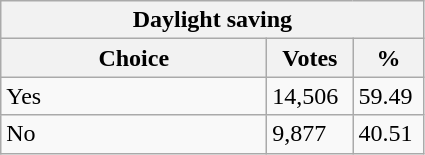<table class="wikitable">
<tr>
<th colspan="3">Daylight saving</th>
</tr>
<tr>
<th style="width: 170px">Choice</th>
<th style="width: 50px">Votes</th>
<th style="width: 40px">%</th>
</tr>
<tr>
<td>Yes</td>
<td>14,506</td>
<td>59.49</td>
</tr>
<tr>
<td>No</td>
<td>9,877</td>
<td>40.51</td>
</tr>
</table>
